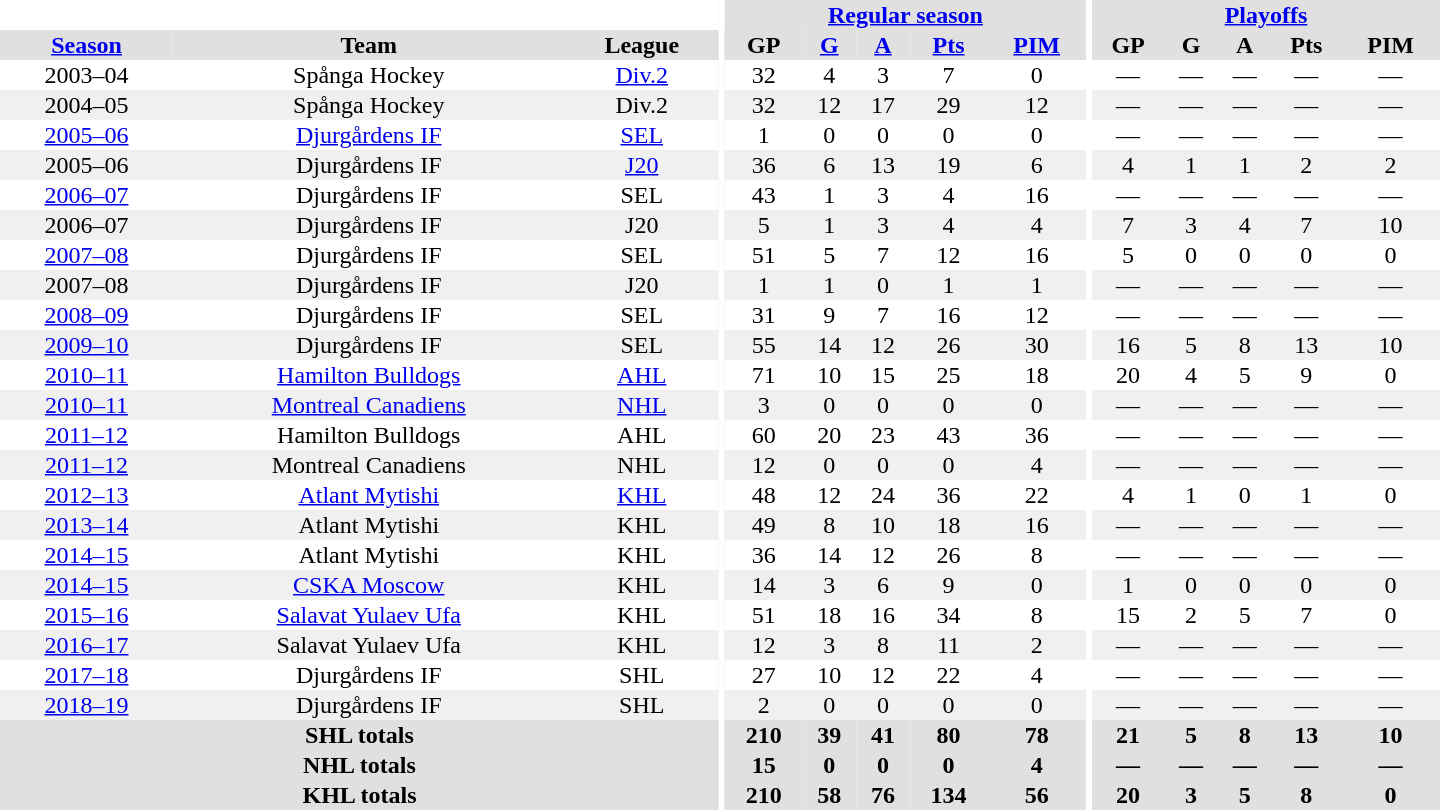<table border="0" cellpadding="1" cellspacing="0" style="text-align:center; width:60em">
<tr bgcolor="#e0e0e0">
<th colspan="3" bgcolor="#ffffff"></th>
<th rowspan="99" bgcolor="#ffffff"></th>
<th colspan="5"><a href='#'>Regular season</a></th>
<th rowspan="99" bgcolor="#ffffff"></th>
<th colspan="5"><a href='#'>Playoffs</a></th>
</tr>
<tr bgcolor="#e0e0e0">
<th><a href='#'>Season</a></th>
<th>Team</th>
<th>League</th>
<th>GP</th>
<th><a href='#'>G</a></th>
<th><a href='#'>A</a></th>
<th><a href='#'>Pts</a></th>
<th><a href='#'>PIM</a></th>
<th>GP</th>
<th>G</th>
<th>A</th>
<th>Pts</th>
<th>PIM</th>
</tr>
<tr>
<td>2003–04</td>
<td>Spånga Hockey</td>
<td><a href='#'>Div.2</a></td>
<td>32</td>
<td>4</td>
<td>3</td>
<td>7</td>
<td>0</td>
<td>—</td>
<td>—</td>
<td>—</td>
<td>—</td>
<td>—</td>
</tr>
<tr bgcolor="#f0f0f0">
<td>2004–05</td>
<td>Spånga Hockey</td>
<td>Div.2</td>
<td>32</td>
<td>12</td>
<td>17</td>
<td>29</td>
<td>12</td>
<td>—</td>
<td>—</td>
<td>—</td>
<td>—</td>
<td>—</td>
</tr>
<tr>
<td><a href='#'>2005–06</a></td>
<td><a href='#'>Djurgårdens IF</a></td>
<td><a href='#'>SEL</a></td>
<td>1</td>
<td>0</td>
<td>0</td>
<td>0</td>
<td>0</td>
<td>—</td>
<td>—</td>
<td>—</td>
<td>—</td>
<td>—</td>
</tr>
<tr bgcolor="#f0f0f0">
<td>2005–06</td>
<td>Djurgårdens IF</td>
<td><a href='#'>J20</a></td>
<td>36</td>
<td>6</td>
<td>13</td>
<td>19</td>
<td>6</td>
<td>4</td>
<td>1</td>
<td>1</td>
<td>2</td>
<td>2</td>
</tr>
<tr>
<td><a href='#'>2006–07</a></td>
<td>Djurgårdens IF</td>
<td>SEL</td>
<td>43</td>
<td>1</td>
<td>3</td>
<td>4</td>
<td>16</td>
<td>—</td>
<td>—</td>
<td>—</td>
<td>—</td>
<td>—</td>
</tr>
<tr bgcolor="#f0f0f0">
<td>2006–07</td>
<td>Djurgårdens IF</td>
<td>J20</td>
<td>5</td>
<td>1</td>
<td>3</td>
<td>4</td>
<td>4</td>
<td>7</td>
<td>3</td>
<td>4</td>
<td>7</td>
<td>10</td>
</tr>
<tr>
<td><a href='#'>2007–08</a></td>
<td>Djurgårdens IF</td>
<td>SEL</td>
<td>51</td>
<td>5</td>
<td>7</td>
<td>12</td>
<td>16</td>
<td>5</td>
<td>0</td>
<td>0</td>
<td>0</td>
<td>0</td>
</tr>
<tr bgcolor="#f0f0f0">
<td>2007–08</td>
<td>Djurgårdens IF</td>
<td>J20</td>
<td>1</td>
<td>1</td>
<td>0</td>
<td>1</td>
<td>1</td>
<td>—</td>
<td>—</td>
<td>—</td>
<td>—</td>
<td>—</td>
</tr>
<tr>
<td><a href='#'>2008–09</a></td>
<td>Djurgårdens IF</td>
<td>SEL</td>
<td>31</td>
<td>9</td>
<td>7</td>
<td>16</td>
<td>12</td>
<td>—</td>
<td>—</td>
<td>—</td>
<td>—</td>
<td>—</td>
</tr>
<tr bgcolor="#f0f0f0">
<td><a href='#'>2009–10</a></td>
<td>Djurgårdens IF</td>
<td>SEL</td>
<td>55</td>
<td>14</td>
<td>12</td>
<td>26</td>
<td>30</td>
<td>16</td>
<td>5</td>
<td>8</td>
<td>13</td>
<td>10</td>
</tr>
<tr>
<td><a href='#'>2010–11</a></td>
<td><a href='#'>Hamilton Bulldogs</a></td>
<td><a href='#'>AHL</a></td>
<td>71</td>
<td>10</td>
<td>15</td>
<td>25</td>
<td>18</td>
<td>20</td>
<td>4</td>
<td>5</td>
<td>9</td>
<td>0</td>
</tr>
<tr bgcolor="#f0f0f0">
<td><a href='#'>2010–11</a></td>
<td><a href='#'>Montreal Canadiens</a></td>
<td><a href='#'>NHL</a></td>
<td>3</td>
<td>0</td>
<td>0</td>
<td>0</td>
<td>0</td>
<td>—</td>
<td>—</td>
<td>—</td>
<td>—</td>
<td>—</td>
</tr>
<tr>
<td><a href='#'>2011–12</a></td>
<td>Hamilton Bulldogs</td>
<td>AHL</td>
<td>60</td>
<td>20</td>
<td>23</td>
<td>43</td>
<td>36</td>
<td>—</td>
<td>—</td>
<td>—</td>
<td>—</td>
<td>—</td>
</tr>
<tr bgcolor="#f0f0f0">
<td><a href='#'>2011–12</a></td>
<td>Montreal Canadiens</td>
<td>NHL</td>
<td>12</td>
<td>0</td>
<td>0</td>
<td>0</td>
<td>4</td>
<td>—</td>
<td>—</td>
<td>—</td>
<td>—</td>
<td>—</td>
</tr>
<tr>
<td><a href='#'>2012–13</a></td>
<td><a href='#'>Atlant Mytishi</a></td>
<td><a href='#'>KHL</a></td>
<td>48</td>
<td>12</td>
<td>24</td>
<td>36</td>
<td>22</td>
<td>4</td>
<td>1</td>
<td>0</td>
<td>1</td>
<td>0</td>
</tr>
<tr bgcolor="#f0f0f0">
<td><a href='#'>2013–14</a></td>
<td>Atlant Mytishi</td>
<td>KHL</td>
<td>49</td>
<td>8</td>
<td>10</td>
<td>18</td>
<td>16</td>
<td>—</td>
<td>—</td>
<td>—</td>
<td>—</td>
<td>—</td>
</tr>
<tr>
<td><a href='#'>2014–15</a></td>
<td>Atlant Mytishi</td>
<td>KHL</td>
<td>36</td>
<td>14</td>
<td>12</td>
<td>26</td>
<td>8</td>
<td>—</td>
<td>—</td>
<td>—</td>
<td>—</td>
<td>—</td>
</tr>
<tr bgcolor="#f0f0f0">
<td><a href='#'>2014–15</a></td>
<td><a href='#'>CSKA Moscow</a></td>
<td>KHL</td>
<td>14</td>
<td>3</td>
<td>6</td>
<td>9</td>
<td>0</td>
<td>1</td>
<td>0</td>
<td>0</td>
<td>0</td>
<td>0</td>
</tr>
<tr>
<td><a href='#'>2015–16</a></td>
<td><a href='#'>Salavat Yulaev Ufa</a></td>
<td>KHL</td>
<td>51</td>
<td>18</td>
<td>16</td>
<td>34</td>
<td>8</td>
<td>15</td>
<td>2</td>
<td>5</td>
<td>7</td>
<td>0</td>
</tr>
<tr bgcolor="#f0f0f0">
<td><a href='#'>2016–17</a></td>
<td>Salavat Yulaev Ufa</td>
<td>KHL</td>
<td>12</td>
<td>3</td>
<td>8</td>
<td>11</td>
<td>2</td>
<td>—</td>
<td>—</td>
<td>—</td>
<td>—</td>
<td>—</td>
</tr>
<tr>
<td><a href='#'>2017–18</a></td>
<td>Djurgårdens IF</td>
<td>SHL</td>
<td>27</td>
<td>10</td>
<td>12</td>
<td>22</td>
<td>4</td>
<td>—</td>
<td>—</td>
<td>—</td>
<td>—</td>
<td>—</td>
</tr>
<tr bgcolor="#f0f0f0">
<td><a href='#'>2018–19</a></td>
<td>Djurgårdens IF</td>
<td>SHL</td>
<td>2</td>
<td>0</td>
<td>0</td>
<td>0</td>
<td>0</td>
<td>—</td>
<td>—</td>
<td>—</td>
<td>—</td>
<td>—</td>
</tr>
<tr bgcolor="#e0e0e0">
<th colspan="3">SHL totals</th>
<th>210</th>
<th>39</th>
<th>41</th>
<th>80</th>
<th>78</th>
<th>21</th>
<th>5</th>
<th>8</th>
<th>13</th>
<th>10</th>
</tr>
<tr bgcolor="#e0e0e0">
<th colspan="3">NHL totals</th>
<th>15</th>
<th>0</th>
<th>0</th>
<th>0</th>
<th>4</th>
<th>—</th>
<th>—</th>
<th>—</th>
<th>—</th>
<th>—</th>
</tr>
<tr bgcolor="#e0e0e0">
<th colspan="3">KHL totals</th>
<th>210</th>
<th>58</th>
<th>76</th>
<th>134</th>
<th>56</th>
<th>20</th>
<th>3</th>
<th>5</th>
<th>8</th>
<th>0</th>
</tr>
</table>
